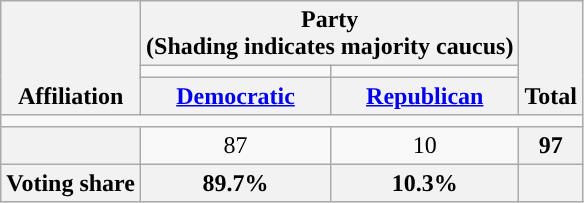<table class=wikitable style="text-align:center">
<tr style="vertical-align:bottom;">
<th rowspan=3>Affiliation</th>
<th colspan=2>Party <div>(Shading indicates majority caucus)</div></th>
<th rowspan=3>Total</th>
</tr>
<tr style="height:5px">
<td style="background-color:"></td>
<td style="background-color:"></td>
</tr>
<tr>
<th><a href='#'>Democratic</a></th>
<th><a href='#'>Republican</a></th>
</tr>
<tr>
<td colspan=5></td>
</tr>
<tr>
<th nowrap style="font-size:80%"></th>
<td>87</td>
<td>10</td>
<th>97</th>
</tr>
<tr>
<th>Voting share</th>
<th>89.7%</th>
<th>10.3%</th>
<th colspan=2></th>
</tr>
</table>
